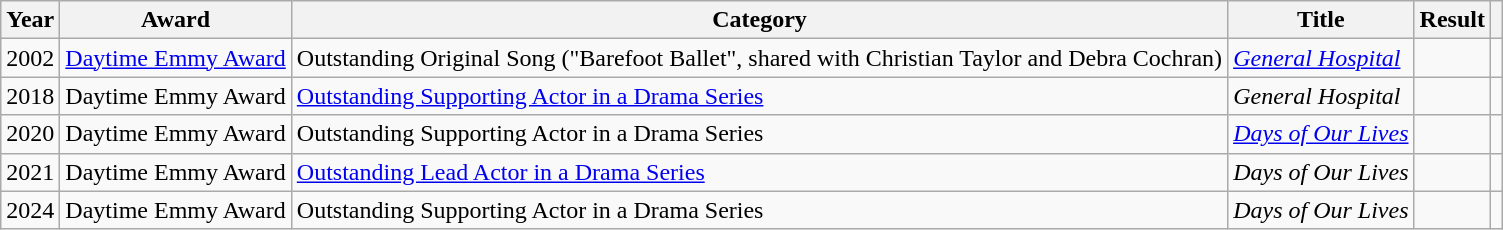<table class="wikitable sortable plainrowheaders">
<tr>
<th scope="col">Year</th>
<th scope="col">Award</th>
<th scope="col">Category</th>
<th scope="col">Title</th>
<th scope="col">Result</th>
<th scope="col" class="unsortable"></th>
</tr>
<tr>
<td>2002</td>
<td><a href='#'>Daytime Emmy Award</a></td>
<td>Outstanding Original Song ("Barefoot Ballet", shared with Christian Taylor and Debra Cochran)</td>
<td><em><a href='#'>General Hospital</a></em></td>
<td></td>
<td></td>
</tr>
<tr>
<td>2018</td>
<td>Daytime Emmy Award</td>
<td><a href='#'>Outstanding Supporting Actor in a Drama Series</a></td>
<td><em>General Hospital</em></td>
<td></td>
<td></td>
</tr>
<tr>
<td>2020</td>
<td>Daytime Emmy Award</td>
<td>Outstanding Supporting Actor in a Drama Series</td>
<td><em><a href='#'>Days of Our Lives</a></em></td>
<td></td>
<td></td>
</tr>
<tr>
<td>2021</td>
<td>Daytime Emmy Award</td>
<td><a href='#'>Outstanding Lead Actor in a Drama Series</a></td>
<td><em>Days of Our Lives</em></td>
<td></td>
<td></td>
</tr>
<tr>
<td>2024</td>
<td>Daytime Emmy Award</td>
<td>Outstanding Supporting Actor in a Drama Series</td>
<td><em>Days of Our Lives</em></td>
<td></td>
<td></td>
</tr>
</table>
